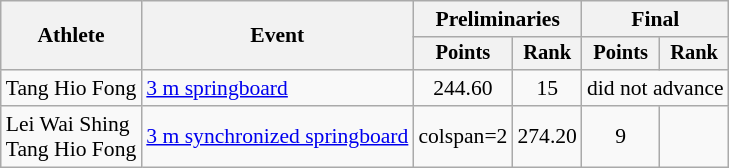<table class=wikitable style=font-size:90%;text-align:center>
<tr>
<th rowspan="2">Athlete</th>
<th rowspan="2">Event</th>
<th colspan="2">Preliminaries</th>
<th colspan="2">Final</th>
</tr>
<tr style="font-size:95%">
<th>Points</th>
<th>Rank</th>
<th>Points</th>
<th>Rank</th>
</tr>
<tr>
<td align=left>Tang Hio Fong</td>
<td align=left><a href='#'>3 m springboard</a></td>
<td>244.60</td>
<td>15</td>
<td colspan=2>did not advance</td>
</tr>
<tr>
<td align=left>Lei Wai Shing<br>Tang Hio Fong</td>
<td align=left><a href='#'>3 m synchronized springboard</a></td>
<td>colspan=2 </td>
<td>274.20</td>
<td>9</td>
</tr>
</table>
